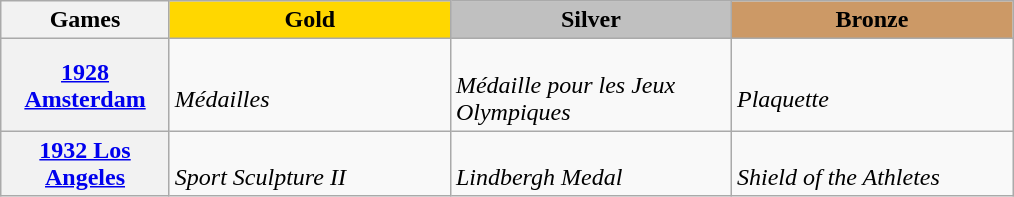<table class="wikitable sortable plainrowheaders">
<tr>
<th scope="col" style="width:105px;">Games</th>
<th scope="col" style="background-color:gold; width:180px;">Gold</th>
<th scope="col" style="background-color:silver; width:180px;">Silver</th>
<th scope="col" style="background-color:#cc9966; width:180px;">Bronze</th>
</tr>
<tr>
<th scope="row"><a href='#'>1928 Amsterdam</a></th>
<td><br><em>Médailles</em></td>
<td><br><em>Médaille pour les Jeux Olympiques</em></td>
<td><br><em>Plaquette</em></td>
</tr>
<tr>
<th scope="row"><a href='#'>1932 Los Angeles</a></th>
<td><br><em>Sport Sculpture II</em></td>
<td><br><em>Lindbergh Medal</em></td>
<td><br><em>Shield of the Athletes</em></td>
</tr>
</table>
